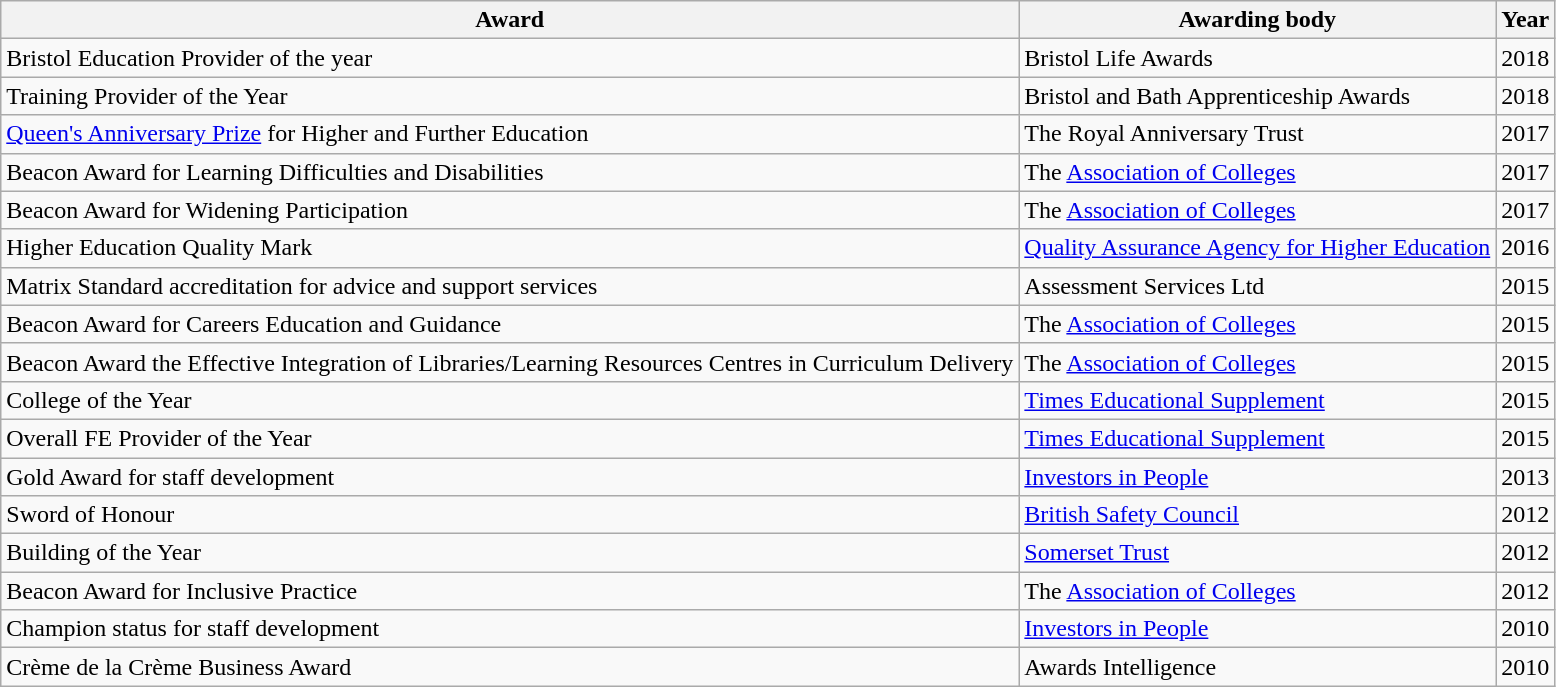<table class="wikitable">
<tr>
<th>Award</th>
<th>Awarding body</th>
<th>Year</th>
</tr>
<tr>
<td>Bristol Education Provider of the year</td>
<td>Bristol Life Awards</td>
<td>2018</td>
</tr>
<tr>
<td>Training Provider of the Year</td>
<td>Bristol and Bath Apprenticeship Awards</td>
<td>2018</td>
</tr>
<tr>
<td><a href='#'>Queen's Anniversary Prize</a> for Higher and Further Education</td>
<td>The Royal Anniversary Trust</td>
<td>2017</td>
</tr>
<tr>
<td>Beacon Award for Learning Difficulties and Disabilities</td>
<td>The <a href='#'>Association of Colleges</a></td>
<td>2017</td>
</tr>
<tr>
<td>Beacon Award for Widening Participation</td>
<td>The <a href='#'>Association of Colleges</a></td>
<td>2017</td>
</tr>
<tr>
<td>Higher Education Quality Mark</td>
<td><a href='#'>Quality Assurance Agency for Higher Education</a></td>
<td>2016</td>
</tr>
<tr>
<td>Matrix Standard accreditation for advice and support services</td>
<td>Assessment Services Ltd</td>
<td>2015</td>
</tr>
<tr>
<td>Beacon Award for Careers Education and Guidance</td>
<td>The <a href='#'>Association of Colleges</a></td>
<td>2015</td>
</tr>
<tr>
<td>Beacon Award the Effective Integration of Libraries/Learning Resources Centres in Curriculum Delivery</td>
<td>The <a href='#'>Association of Colleges</a></td>
<td>2015</td>
</tr>
<tr>
<td>College of the Year</td>
<td><a href='#'>Times Educational Supplement</a></td>
<td>2015</td>
</tr>
<tr>
<td>Overall FE Provider of the Year</td>
<td><a href='#'>Times Educational Supplement</a></td>
<td>2015</td>
</tr>
<tr>
<td>Gold Award for staff development</td>
<td><a href='#'>Investors in People</a></td>
<td>2013</td>
</tr>
<tr>
<td>Sword of Honour</td>
<td><a href='#'>British Safety Council</a></td>
<td>2012</td>
</tr>
<tr>
<td>Building of the Year</td>
<td><a href='#'>Somerset Trust</a></td>
<td>2012</td>
</tr>
<tr>
<td>Beacon Award for Inclusive Practice</td>
<td>The <a href='#'>Association of Colleges</a></td>
<td>2012</td>
</tr>
<tr>
<td>Champion status for staff development</td>
<td><a href='#'>Investors in People</a></td>
<td>2010</td>
</tr>
<tr>
<td>Crème de la Crème Business Award</td>
<td>Awards Intelligence</td>
<td>2010</td>
</tr>
</table>
